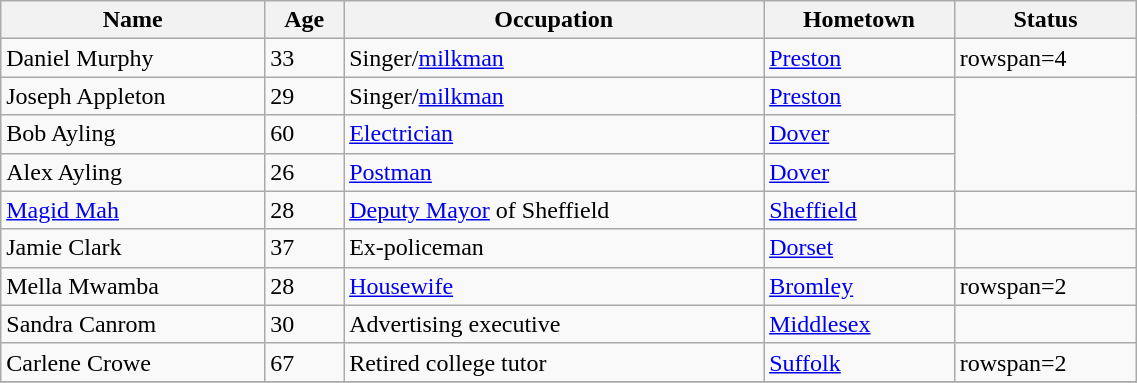<table class="wikitable sortable" width=60%>
<tr>
<th>Name</th>
<th>Age</th>
<th>Occupation</th>
<th>Hometown</th>
<th>Status</th>
</tr>
<tr>
<td>Daniel Murphy</td>
<td>33</td>
<td>Singer/<a href='#'>milkman</a></td>
<td><a href='#'>Preston</a></td>
<td>rowspan=4 </td>
</tr>
<tr>
<td>Joseph Appleton</td>
<td>29</td>
<td>Singer/<a href='#'>milkman</a></td>
<td><a href='#'>Preston</a></td>
</tr>
<tr>
<td>Bob Ayling</td>
<td>60</td>
<td><a href='#'>Electrician</a></td>
<td><a href='#'>Dover</a></td>
</tr>
<tr>
<td>Alex Ayling</td>
<td>26</td>
<td><a href='#'>Postman</a></td>
<td><a href='#'>Dover</a></td>
</tr>
<tr>
<td><a href='#'>Magid Mah</a></td>
<td>28</td>
<td><a href='#'>Deputy Mayor</a> of Sheffield</td>
<td><a href='#'>Sheffield</a></td>
<td></td>
</tr>
<tr>
<td>Jamie Clark</td>
<td>37</td>
<td>Ex-policeman</td>
<td><a href='#'>Dorset</a></td>
<td></td>
</tr>
<tr>
<td>Mella Mwamba</td>
<td>28</td>
<td><a href='#'>Housewife</a></td>
<td><a href='#'>Bromley</a></td>
<td>rowspan=2 </td>
</tr>
<tr>
<td>Sandra Canrom</td>
<td>30</td>
<td>Advertising executive</td>
<td><a href='#'>Middlesex</a></td>
</tr>
<tr>
<td>Carlene Crowe</td>
<td>67</td>
<td>Retired college tutor</td>
<td><a href='#'>Suffolk</a></td>
<td>rowspan=2 </td>
</tr>
<tr>
</tr>
</table>
